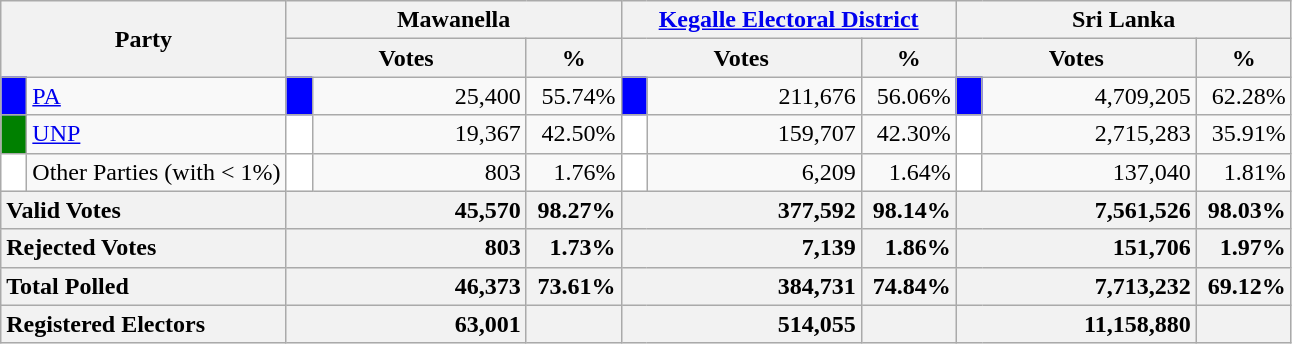<table class="wikitable">
<tr>
<th colspan="2" width="144px"rowspan="2">Party</th>
<th colspan="3" width="216px">Mawanella</th>
<th colspan="3" width="216px"><a href='#'>Kegalle Electoral District</a></th>
<th colspan="3" width="216px">Sri Lanka</th>
</tr>
<tr>
<th colspan="2" width="144px">Votes</th>
<th>%</th>
<th colspan="2" width="144px">Votes</th>
<th>%</th>
<th colspan="2" width="144px">Votes</th>
<th>%</th>
</tr>
<tr>
<td style="background-color:blue;" width="10px"></td>
<td style="text-align:left;"><a href='#'>PA</a></td>
<td style="background-color:blue;" width="10px"></td>
<td style="text-align:right;">25,400</td>
<td style="text-align:right;">55.74%</td>
<td style="background-color:blue;" width="10px"></td>
<td style="text-align:right;">211,676</td>
<td style="text-align:right;">56.06%</td>
<td style="background-color:blue;" width="10px"></td>
<td style="text-align:right;">4,709,205</td>
<td style="text-align:right;">62.28%</td>
</tr>
<tr>
<td style="background-color:green;" width="10px"></td>
<td style="text-align:left;"><a href='#'>UNP</a></td>
<td style="background-color:white;" width="10px"></td>
<td style="text-align:right;">19,367</td>
<td style="text-align:right;">42.50%</td>
<td style="background-color:white;" width="10px"></td>
<td style="text-align:right;">159,707</td>
<td style="text-align:right;">42.30%</td>
<td style="background-color:white;" width="10px"></td>
<td style="text-align:right;">2,715,283</td>
<td style="text-align:right;">35.91%</td>
</tr>
<tr>
<td style="background-color:white;" width="10px"></td>
<td style="text-align:left;">Other Parties (with < 1%)</td>
<td style="background-color:white;" width="10px"></td>
<td style="text-align:right;">803</td>
<td style="text-align:right;">1.76%</td>
<td style="background-color:white;" width="10px"></td>
<td style="text-align:right;">6,209</td>
<td style="text-align:right;">1.64%</td>
<td style="background-color:white;" width="10px"></td>
<td style="text-align:right;">137,040</td>
<td style="text-align:right;">1.81%</td>
</tr>
<tr>
<th colspan="2" width="144px"style="text-align:left;">Valid Votes</th>
<th style="text-align:right;"colspan="2" width="144px">45,570</th>
<th style="text-align:right;">98.27%</th>
<th style="text-align:right;"colspan="2" width="144px">377,592</th>
<th style="text-align:right;">98.14%</th>
<th style="text-align:right;"colspan="2" width="144px">7,561,526</th>
<th style="text-align:right;">98.03%</th>
</tr>
<tr>
<th colspan="2" width="144px"style="text-align:left;">Rejected Votes</th>
<th style="text-align:right;"colspan="2" width="144px">803</th>
<th style="text-align:right;">1.73%</th>
<th style="text-align:right;"colspan="2" width="144px">7,139</th>
<th style="text-align:right;">1.86%</th>
<th style="text-align:right;"colspan="2" width="144px">151,706</th>
<th style="text-align:right;">1.97%</th>
</tr>
<tr>
<th colspan="2" width="144px"style="text-align:left;">Total Polled</th>
<th style="text-align:right;"colspan="2" width="144px">46,373</th>
<th style="text-align:right;">73.61%</th>
<th style="text-align:right;"colspan="2" width="144px">384,731</th>
<th style="text-align:right;">74.84%</th>
<th style="text-align:right;"colspan="2" width="144px">7,713,232</th>
<th style="text-align:right;">69.12%</th>
</tr>
<tr>
<th colspan="2" width="144px"style="text-align:left;">Registered Electors</th>
<th style="text-align:right;"colspan="2" width="144px">63,001</th>
<th></th>
<th style="text-align:right;"colspan="2" width="144px">514,055</th>
<th></th>
<th style="text-align:right;"colspan="2" width="144px">11,158,880</th>
<th></th>
</tr>
</table>
